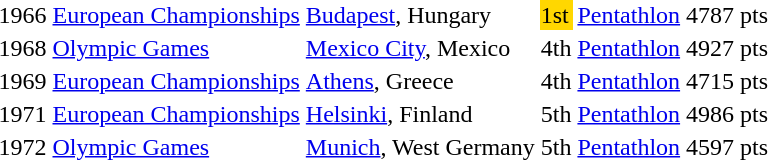<table>
<tr>
<td>1966</td>
<td><a href='#'>European Championships</a></td>
<td><a href='#'>Budapest</a>, Hungary</td>
<td bgcolor=gold>1st</td>
<td><a href='#'>Pentathlon</a></td>
<td>4787 pts</td>
</tr>
<tr>
<td>1968</td>
<td><a href='#'>Olympic Games</a></td>
<td><a href='#'>Mexico City</a>, Mexico</td>
<td>4th</td>
<td><a href='#'>Pentathlon</a></td>
<td>4927 pts</td>
</tr>
<tr>
<td>1969</td>
<td><a href='#'>European Championships</a></td>
<td><a href='#'>Athens</a>, Greece</td>
<td>4th</td>
<td><a href='#'>Pentathlon</a></td>
<td>4715 pts</td>
</tr>
<tr>
<td>1971</td>
<td><a href='#'>European Championships</a></td>
<td><a href='#'>Helsinki</a>, Finland</td>
<td>5th</td>
<td><a href='#'>Pentathlon</a></td>
<td>4986 pts</td>
</tr>
<tr>
<td>1972</td>
<td><a href='#'>Olympic Games</a></td>
<td><a href='#'>Munich</a>, West Germany</td>
<td>5th</td>
<td><a href='#'>Pentathlon</a></td>
<td>4597 pts</td>
</tr>
</table>
